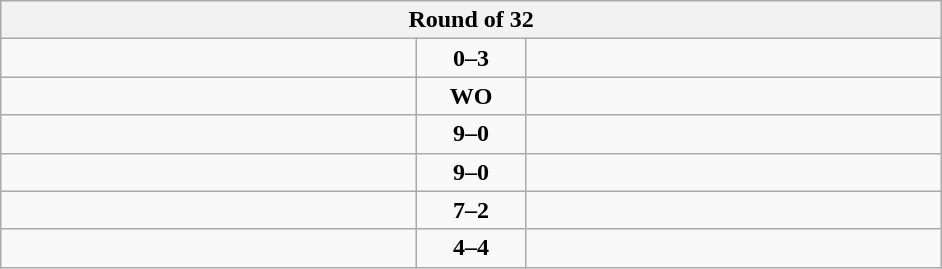<table class="wikitable" style="text-align: center;">
<tr>
<th colspan=3>Round of 32</th>
</tr>
<tr>
<td align=left width="270"></td>
<td align=center width="65"><strong>0–3</strong></td>
<td align=left width="270"><strong></strong></td>
</tr>
<tr>
<td align=left></td>
<td align=center><strong>WO</strong></td>
<td align=left><strong></strong></td>
</tr>
<tr>
<td align=left><strong></strong></td>
<td align=center><strong>9–0</strong></td>
<td align=left></td>
</tr>
<tr>
<td align=left><strong></strong></td>
<td align=center><strong>9–0</strong></td>
<td align=left></td>
</tr>
<tr>
<td align=left><strong></strong></td>
<td align=center><strong>7–2</strong></td>
<td align=left></td>
</tr>
<tr>
<td align=left><strong></strong></td>
<td align=center><strong>4–4</strong></td>
<td align=left></td>
</tr>
</table>
